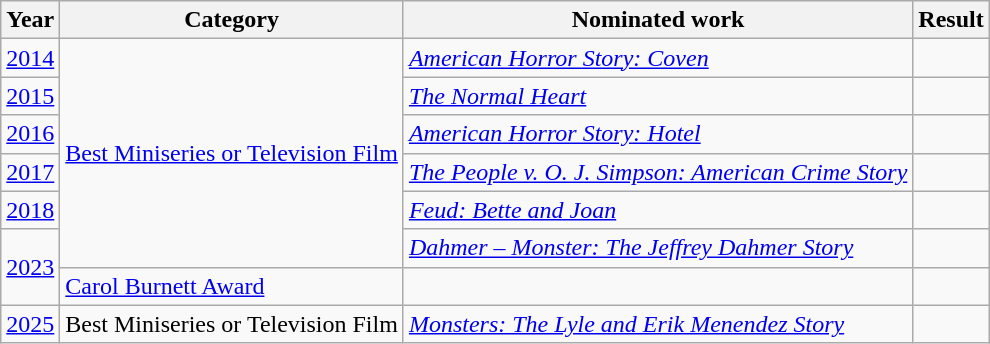<table class="wikitable unsortable">
<tr>
<th>Year</th>
<th>Category</th>
<th>Nominated work</th>
<th>Result</th>
</tr>
<tr>
<td style="text-align:center;"><a href='#'>2014</a></td>
<td rowspan=6><a href='#'>Best Miniseries or Television Film</a></td>
<td><em><a href='#'>American Horror Story: Coven</a></em></td>
<td></td>
</tr>
<tr>
<td style="text-align:center;"><a href='#'>2015</a></td>
<td><em><a href='#'>The Normal Heart</a></em></td>
<td></td>
</tr>
<tr>
<td style="text-align:center;"><a href='#'>2016</a></td>
<td><em><a href='#'>American Horror Story: Hotel</a></em></td>
<td></td>
</tr>
<tr>
<td style="text-align:center;"><a href='#'>2017</a></td>
<td><em><a href='#'>The People v. O. J. Simpson: American Crime Story</a></em></td>
<td></td>
</tr>
<tr>
<td style="text-align:center;"><a href='#'>2018</a></td>
<td><em><a href='#'>Feud: Bette and Joan</a></em></td>
<td></td>
</tr>
<tr>
<td style="text-align:center;" rowspan="2"><a href='#'>2023</a></td>
<td><em><a href='#'>Dahmer – Monster: The Jeffrey Dahmer Story</a></em></td>
<td></td>
</tr>
<tr>
<td><a href='#'>Carol Burnett Award</a></td>
<td></td>
<td></td>
</tr>
<tr>
<td><a href='#'>2025</a></td>
<td>Best Miniseries or Television Film</td>
<td><em><a href='#'>Monsters: The Lyle and Erik Menendez Story</a></em></td>
<td></td>
</tr>
</table>
